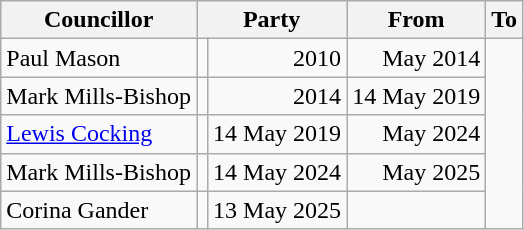<table class=wikitable>
<tr>
<th>Councillor</th>
<th colspan=2>Party</th>
<th>From</th>
<th>To</th>
</tr>
<tr>
<td>Paul Mason</td>
<td></td>
<td align=right>2010</td>
<td align=right>May 2014</td>
</tr>
<tr>
<td>Mark Mills-Bishop</td>
<td></td>
<td align=right>2014</td>
<td align=right>14 May 2019</td>
</tr>
<tr>
<td><a href='#'>Lewis Cocking</a></td>
<td></td>
<td align=right>14 May 2019</td>
<td align=right>May 2024</td>
</tr>
<tr>
<td>Mark Mills-Bishop</td>
<td></td>
<td align=right>14 May 2024</td>
<td align=right>May 2025</td>
</tr>
<tr>
<td>Corina Gander</td>
<td></td>
<td align=right>13 May 2025</td>
<td align=right></td>
</tr>
</table>
